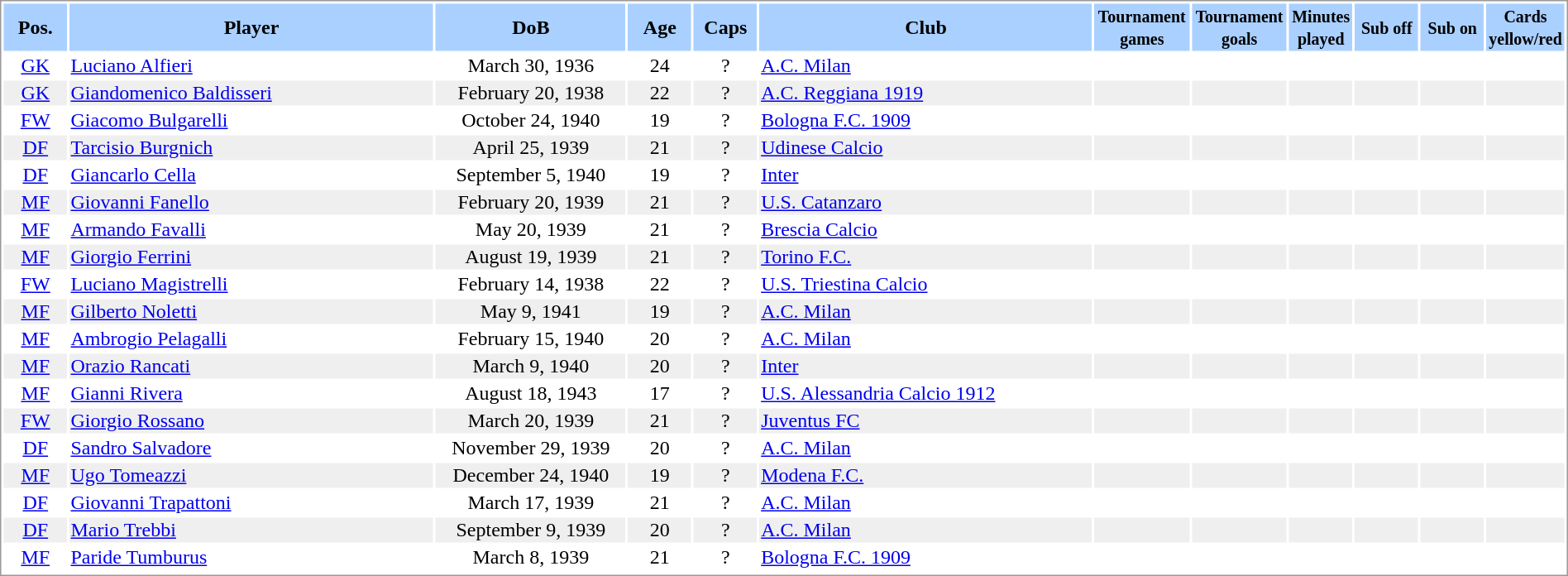<table border="0" width="100%" style="border: 1px solid #999; background-color:white; text-align:center">
<tr align="center" bgcolor="#AAD0FF">
<th width=4%>Pos.</th>
<th width=23%>Player</th>
<th width=12%>DoB</th>
<th width=4%>Age</th>
<th width=4%>Caps</th>
<th width=21%>Club</th>
<th width=6%><small>Tournament<br>games</small></th>
<th width=6%><small>Tournament<br>goals</small></th>
<th width=4%><small>Minutes<br>played</small></th>
<th width=4%><small>Sub off</small></th>
<th width=4%><small>Sub on</small></th>
<th width=4%><small>Cards<br>yellow/red</small></th>
</tr>
<tr>
<td><a href='#'>GK</a></td>
<td align="left"><a href='#'>Luciano Alfieri</a></td>
<td>March 30, 1936</td>
<td>24</td>
<td>?</td>
<td align="left"> <a href='#'>A.C. Milan</a></td>
<td></td>
<td></td>
<td></td>
<td></td>
<td></td>
<td></td>
</tr>
<tr bgcolor="#EFEFEF">
<td><a href='#'>GK</a></td>
<td align="left"><a href='#'>Giandomenico Baldisseri</a></td>
<td>February 20, 1938</td>
<td>22</td>
<td>?</td>
<td align="left"> <a href='#'>A.C. Reggiana 1919</a></td>
<td></td>
<td></td>
<td></td>
<td></td>
<td></td>
<td></td>
</tr>
<tr>
<td><a href='#'>FW</a></td>
<td align="left"><a href='#'>Giacomo Bulgarelli</a></td>
<td>October 24, 1940</td>
<td>19</td>
<td>?</td>
<td align="left"> <a href='#'>Bologna F.C. 1909</a></td>
<td></td>
<td></td>
<td></td>
<td></td>
<td></td>
<td></td>
</tr>
<tr bgcolor="#EFEFEF">
<td><a href='#'>DF</a></td>
<td align="left"><a href='#'>Tarcisio Burgnich</a></td>
<td>April 25, 1939</td>
<td>21</td>
<td>?</td>
<td align="left"> <a href='#'>Udinese Calcio</a></td>
<td></td>
<td></td>
<td></td>
<td></td>
<td></td>
<td></td>
</tr>
<tr>
<td><a href='#'>DF</a></td>
<td align="left"><a href='#'>Giancarlo Cella</a></td>
<td>September 5, 1940</td>
<td>19</td>
<td>?</td>
<td align="left"> <a href='#'>Inter</a></td>
<td></td>
<td></td>
<td></td>
<td></td>
<td></td>
<td></td>
</tr>
<tr bgcolor="#EFEFEF">
<td><a href='#'>MF</a></td>
<td align="left"><a href='#'>Giovanni Fanello</a></td>
<td>February 20, 1939</td>
<td>21</td>
<td>?</td>
<td align="left"> <a href='#'>U.S. Catanzaro</a></td>
<td></td>
<td></td>
<td></td>
<td></td>
<td></td>
<td></td>
</tr>
<tr>
<td><a href='#'>MF</a></td>
<td align="left"><a href='#'>Armando Favalli</a></td>
<td>May 20, 1939</td>
<td>21</td>
<td>?</td>
<td align="left"> <a href='#'>Brescia Calcio</a></td>
<td></td>
<td></td>
<td></td>
<td></td>
<td></td>
<td></td>
</tr>
<tr bgcolor="#EFEFEF">
<td><a href='#'>MF</a></td>
<td align="left"><a href='#'>Giorgio Ferrini</a></td>
<td>August 19, 1939</td>
<td>21</td>
<td>?</td>
<td align="left"> <a href='#'>Torino F.C.</a></td>
<td></td>
<td></td>
<td></td>
<td></td>
<td></td>
<td></td>
</tr>
<tr>
<td><a href='#'>FW</a></td>
<td align="left"><a href='#'>Luciano Magistrelli</a></td>
<td>February 14, 1938</td>
<td>22</td>
<td>?</td>
<td align="left"> <a href='#'>U.S. Triestina Calcio</a></td>
<td></td>
<td></td>
<td></td>
<td></td>
<td></td>
<td></td>
</tr>
<tr bgcolor="#EFEFEF">
<td><a href='#'>MF</a></td>
<td align="left"><a href='#'>Gilberto Noletti</a></td>
<td>May 9, 1941</td>
<td>19</td>
<td>?</td>
<td align="left"> <a href='#'>A.C. Milan</a></td>
<td></td>
<td></td>
<td></td>
<td></td>
<td></td>
<td></td>
</tr>
<tr>
<td><a href='#'>MF</a></td>
<td align="left"><a href='#'>Ambrogio Pelagalli</a></td>
<td>February 15, 1940</td>
<td>20</td>
<td>?</td>
<td align="left"> <a href='#'>A.C. Milan</a></td>
<td></td>
<td></td>
<td></td>
<td></td>
<td></td>
<td></td>
</tr>
<tr bgcolor="#EFEFEF">
<td><a href='#'>MF</a></td>
<td align="left"><a href='#'>Orazio Rancati</a></td>
<td>March 9, 1940</td>
<td>20</td>
<td>?</td>
<td align="left"> <a href='#'>Inter</a></td>
<td></td>
<td></td>
<td></td>
<td></td>
<td></td>
<td></td>
</tr>
<tr>
<td><a href='#'>MF</a></td>
<td align="left"><a href='#'>Gianni Rivera</a></td>
<td>August 18, 1943</td>
<td>17</td>
<td>?</td>
<td align="left"> <a href='#'>U.S. Alessandria Calcio 1912</a></td>
<td></td>
<td></td>
<td></td>
<td></td>
<td></td>
<td></td>
</tr>
<tr bgcolor="#EFEFEF">
<td><a href='#'>FW</a></td>
<td align="left"><a href='#'>Giorgio Rossano</a></td>
<td>March 20, 1939</td>
<td>21</td>
<td>?</td>
<td align="left"> <a href='#'>Juventus FC</a></td>
<td></td>
<td></td>
<td></td>
<td></td>
<td></td>
<td></td>
</tr>
<tr>
<td><a href='#'>DF</a></td>
<td align="left"><a href='#'>Sandro Salvadore</a></td>
<td>November 29, 1939</td>
<td>20</td>
<td>?</td>
<td align="left"> <a href='#'>A.C. Milan</a></td>
<td></td>
<td></td>
<td></td>
<td></td>
<td></td>
<td></td>
</tr>
<tr bgcolor="#EFEFEF">
<td><a href='#'>MF</a></td>
<td align="left"><a href='#'>Ugo Tomeazzi</a></td>
<td>December 24, 1940</td>
<td>19</td>
<td>?</td>
<td align="left"> <a href='#'>Modena F.C.</a></td>
<td></td>
<td></td>
<td></td>
<td></td>
<td></td>
<td></td>
</tr>
<tr>
<td><a href='#'>DF</a></td>
<td align="left"><a href='#'>Giovanni Trapattoni</a></td>
<td>March 17, 1939</td>
<td>21</td>
<td>?</td>
<td align="left"> <a href='#'>A.C. Milan</a></td>
<td></td>
<td></td>
<td></td>
<td></td>
<td></td>
<td></td>
</tr>
<tr bgcolor="#EFEFEF">
<td><a href='#'>DF</a></td>
<td align="left"><a href='#'>Mario Trebbi</a></td>
<td>September 9, 1939</td>
<td>20</td>
<td>?</td>
<td align="left"> <a href='#'>A.C. Milan</a></td>
<td></td>
<td></td>
<td></td>
<td></td>
<td></td>
<td></td>
</tr>
<tr>
<td><a href='#'>MF</a></td>
<td align="left"><a href='#'>Paride Tumburus</a></td>
<td>March 8, 1939</td>
<td>21</td>
<td>?</td>
<td align="left"> <a href='#'>Bologna F.C. 1909</a></td>
<td></td>
<td></td>
<td></td>
<td></td>
<td></td>
<td></td>
</tr>
<tr>
</tr>
</table>
